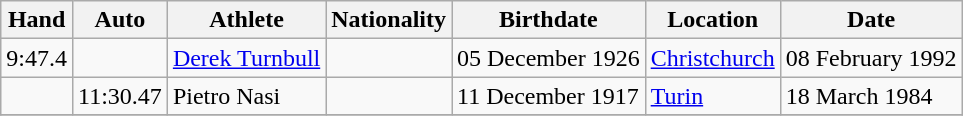<table class="wikitable">
<tr>
<th>Hand</th>
<th>Auto</th>
<th>Athlete</th>
<th>Nationality</th>
<th>Birthdate</th>
<th>Location</th>
<th>Date</th>
</tr>
<tr>
<td>9:47.4</td>
<td></td>
<td><a href='#'>Derek Turnbull</a></td>
<td></td>
<td>05 December 1926</td>
<td><a href='#'>Christchurch</a></td>
<td>08 February 1992</td>
</tr>
<tr>
<td></td>
<td>11:30.47</td>
<td>Pietro Nasi</td>
<td></td>
<td>11 December 1917</td>
<td><a href='#'>Turin</a></td>
<td>18 March 1984</td>
</tr>
<tr ->
</tr>
</table>
